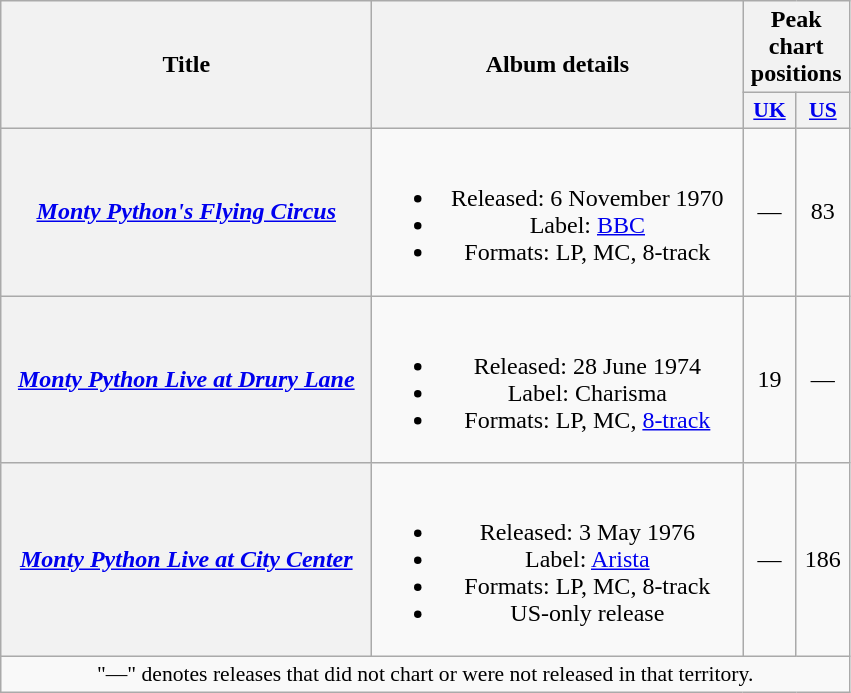<table class="wikitable plainrowheaders" style="text-align:center;">
<tr>
<th rowspan="2" scope="col" style="width:15em;">Title</th>
<th rowspan="2" scope="col" style="width:15em;">Album details</th>
<th colspan="2">Peak chart positions</th>
</tr>
<tr>
<th scope="col" style="width:2em;font-size:90%;"><a href='#'>UK</a><br></th>
<th scope="col" style="width:2em;font-size:90%;"><a href='#'>US</a><br></th>
</tr>
<tr>
<th scope="row"><em><a href='#'>Monty Python's Flying Circus</a></em></th>
<td><br><ul><li>Released: 6 November 1970</li><li>Label: <a href='#'>BBC</a></li><li>Formats: LP, MC, 8-track</li></ul></td>
<td>—</td>
<td>83</td>
</tr>
<tr>
<th scope="row"><em><a href='#'>Monty Python Live at Drury Lane</a></em></th>
<td><br><ul><li>Released: 28 June 1974</li><li>Label: Charisma</li><li>Formats: LP, MC, <a href='#'>8-track</a></li></ul></td>
<td>19</td>
<td>—</td>
</tr>
<tr>
<th scope="row"><em><a href='#'>Monty Python Live at City Center</a></em></th>
<td><br><ul><li>Released: 3 May 1976</li><li>Label: <a href='#'>Arista</a></li><li>Formats: LP, MC, 8-track</li><li>US-only release</li></ul></td>
<td>—</td>
<td>186</td>
</tr>
<tr>
<td colspan="4" style="font-size:90%">"—" denotes releases that did not chart or were not released in that territory.</td>
</tr>
</table>
